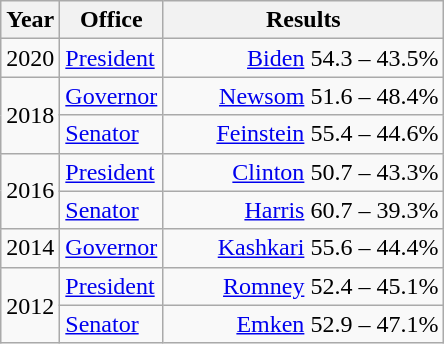<table class=wikitable>
<tr>
<th width="30">Year</th>
<th width="60">Office</th>
<th width="180">Results</th>
</tr>
<tr>
<td rowspan="1">2020</td>
<td><a href='#'>President</a></td>
<td align="right" ><a href='#'>Biden</a> 54.3 – 43.5%</td>
</tr>
<tr>
<td rowspan="2">2018</td>
<td><a href='#'>Governor</a></td>
<td align="right" ><a href='#'>Newsom</a> 51.6 – 48.4%</td>
</tr>
<tr>
<td><a href='#'>Senator</a></td>
<td align="right" ><a href='#'>Feinstein</a> 55.4 – 44.6%</td>
</tr>
<tr>
<td rowspan="2">2016</td>
<td><a href='#'>President</a></td>
<td align="right" ><a href='#'>Clinton</a> 50.7 – 43.3%</td>
</tr>
<tr>
<td><a href='#'>Senator</a></td>
<td align="right" ><a href='#'>Harris</a> 60.7 – 39.3%</td>
</tr>
<tr>
<td>2014</td>
<td><a href='#'>Governor</a></td>
<td align="right" ><a href='#'>Kashkari</a> 55.6 – 44.4%</td>
</tr>
<tr>
<td rowspan="2">2012</td>
<td><a href='#'>President</a></td>
<td align="right" ><a href='#'>Romney</a> 52.4 – 45.1%</td>
</tr>
<tr>
<td><a href='#'>Senator</a></td>
<td align="right" ><a href='#'>Emken</a> 52.9 – 47.1%</td>
</tr>
</table>
